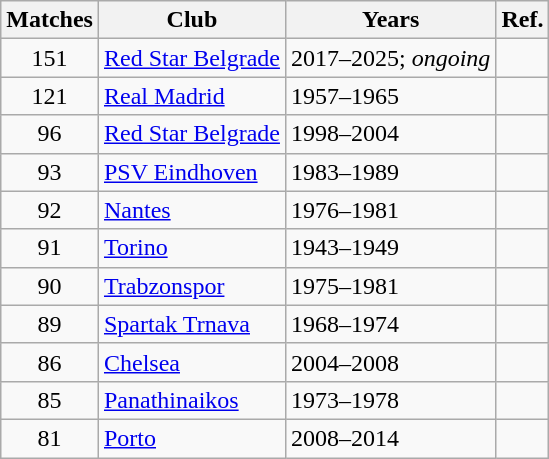<table class="wikitable sortable" style="text-align:left">
<tr>
<th>Matches</th>
<th>Club</th>
<th>Years</th>
<th>Ref.</th>
</tr>
<tr>
<td style="text-align:center;">151</td>
<td> <a href='#'>Red Star Belgrade</a></td>
<td>2017–2025; <em>ongoing</em></td>
<td></td>
</tr>
<tr>
<td style="text-align:center;">121</td>
<td> <a href='#'>Real Madrid</a></td>
<td>1957–1965</td>
<td></td>
</tr>
<tr>
<td style="text-align:center;">96</td>
<td> <a href='#'>Red Star Belgrade</a></td>
<td>1998–2004</td>
<td></td>
</tr>
<tr>
<td style="text-align:center;">93</td>
<td> <a href='#'>PSV Eindhoven</a></td>
<td>1983–1989</td>
<td></td>
</tr>
<tr>
<td style="text-align:center;">92</td>
<td> <a href='#'>Nantes</a></td>
<td>1976–1981</td>
<td></td>
</tr>
<tr>
<td style="text-align:center;">91</td>
<td> <a href='#'>Torino</a></td>
<td>1943–1949</td>
<td></td>
</tr>
<tr>
<td style="text-align:center;">90</td>
<td> <a href='#'>Trabzonspor</a></td>
<td>1975–1981</td>
<td></td>
</tr>
<tr>
<td style="text-align:center;">89</td>
<td> <a href='#'>Spartak Trnava</a></td>
<td>1968–1974</td>
<td></td>
</tr>
<tr>
<td style="text-align:center;">86</td>
<td> <a href='#'>Chelsea</a></td>
<td>2004–2008</td>
<td></td>
</tr>
<tr>
<td style="text-align:center;">85</td>
<td> <a href='#'>Panathinaikos</a></td>
<td>1973–1978</td>
<td></td>
</tr>
<tr>
<td style="text-align:center;">81</td>
<td> <a href='#'>Porto</a></td>
<td>2008–2014</td>
<td></td>
</tr>
</table>
